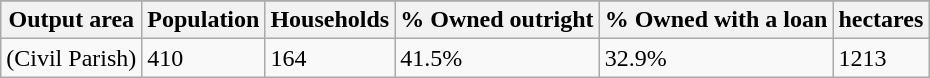<table class="wikitable">
<tr>
</tr>
<tr>
<th>Output area</th>
<th>Population</th>
<th>Households</th>
<th>% Owned outright</th>
<th>% Owned with a loan</th>
<th>hectares</th>
</tr>
<tr>
<td>(Civil Parish)</td>
<td>410</td>
<td>164</td>
<td>41.5%</td>
<td>32.9%</td>
<td>1213</td>
</tr>
</table>
